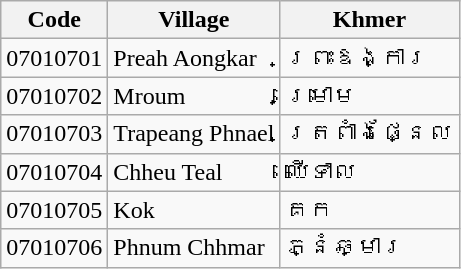<table class="wikitable sortable">
<tr>
<th>Code</th>
<th>Village</th>
<th>Khmer</th>
</tr>
<tr>
<td>07010701</td>
<td>Preah Aongkar</td>
<td>ព្រះឱង្ការ</td>
</tr>
<tr>
<td>07010702</td>
<td>Mroum</td>
<td>ម្រោម</td>
</tr>
<tr>
<td>07010703</td>
<td>Trapeang Phnael</td>
<td>ត្រពាំងផ្នែល</td>
</tr>
<tr>
<td>07010704</td>
<td>Chheu Teal</td>
<td>ឈើទាល</td>
</tr>
<tr>
<td>07010705</td>
<td>Kok</td>
<td>គក</td>
</tr>
<tr>
<td>07010706</td>
<td>Phnum Chhmar</td>
<td>ភ្នំឆ្មារ</td>
</tr>
</table>
